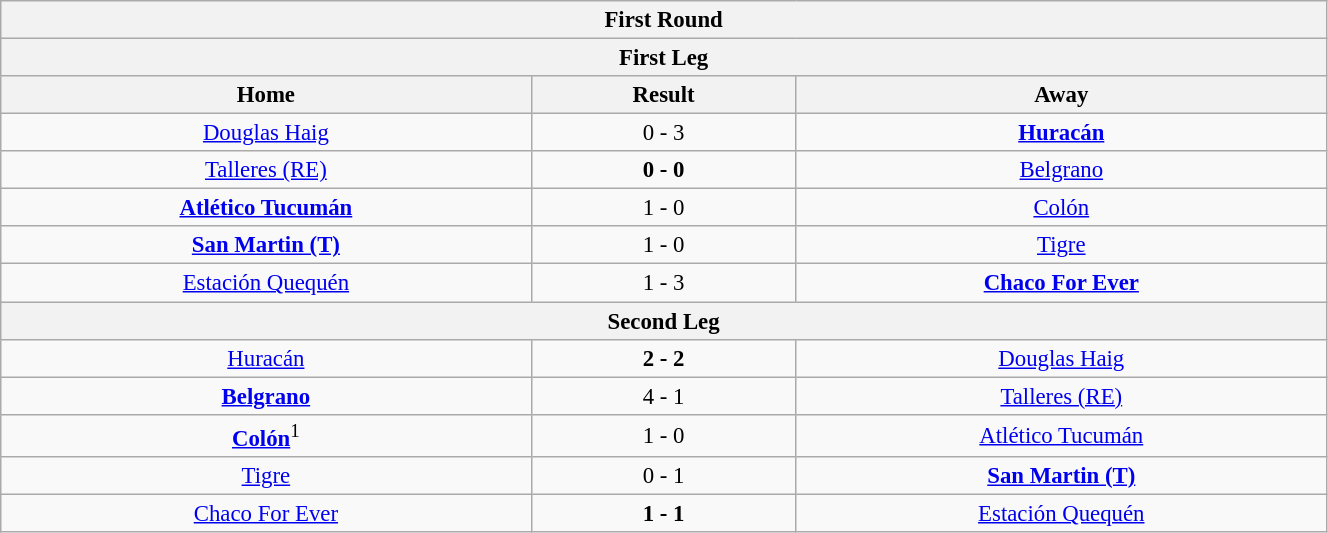<table align=center class="wikitable collapsible collapsed" style="font-size:95%; text-align: center; width: 70%;">
<tr>
<th colspan=100% style="with: 100%;" align=center>First Round</th>
</tr>
<tr>
<th colspan=100% style="with: 75%;" align=center>First Leg</th>
</tr>
<tr>
<th width=30%>Home</th>
<th width=15%>Result</th>
<th width=30%>Away</th>
</tr>
<tr align=center>
<td><a href='#'>Douglas Haig</a></td>
<td>0 - 3</td>
<td><strong><a href='#'>Huracán</a></strong></td>
</tr>
<tr align=center>
<td><a href='#'>Talleres (RE)</a></td>
<td><strong>0 - 0</strong></td>
<td><a href='#'>Belgrano</a></td>
</tr>
<tr align=center>
<td><strong><a href='#'>Atlético Tucumán</a></strong></td>
<td>1 - 0</td>
<td><a href='#'>Colón</a></td>
</tr>
<tr align=center>
<td><strong><a href='#'>San Martin (T)</a></strong></td>
<td>1 - 0</td>
<td><a href='#'>Tigre</a></td>
</tr>
<tr align=center>
<td><a href='#'>Estación Quequén</a></td>
<td>1 - 3</td>
<td><strong><a href='#'>Chaco For Ever</a> </strong></td>
</tr>
<tr>
<th colspan="100%"  style="with:75%; text-align:center;">Second Leg</th>
</tr>
<tr align=center>
<td><a href='#'>Huracán</a></td>
<td><strong>2 - 2</strong></td>
<td><a href='#'>Douglas Haig</a></td>
</tr>
<tr align=center>
<td><strong><a href='#'>Belgrano</a></strong></td>
<td>4 - 1</td>
<td><a href='#'>Talleres (RE)</a></td>
</tr>
<tr align=center>
<td><strong><a href='#'>Colón</a></strong><sup>1</sup></td>
<td>1 - 0</td>
<td><a href='#'>Atlético Tucumán</a></td>
</tr>
<tr align=center>
<td><a href='#'>Tigre</a></td>
<td>0 - 1</td>
<td><strong><a href='#'>San Martin (T)</a></strong></td>
</tr>
<tr align=center>
<td><a href='#'>Chaco For Ever</a></td>
<td><strong>1 - 1</strong></td>
<td><a href='#'>Estación Quequén</a></td>
</tr>
</table>
